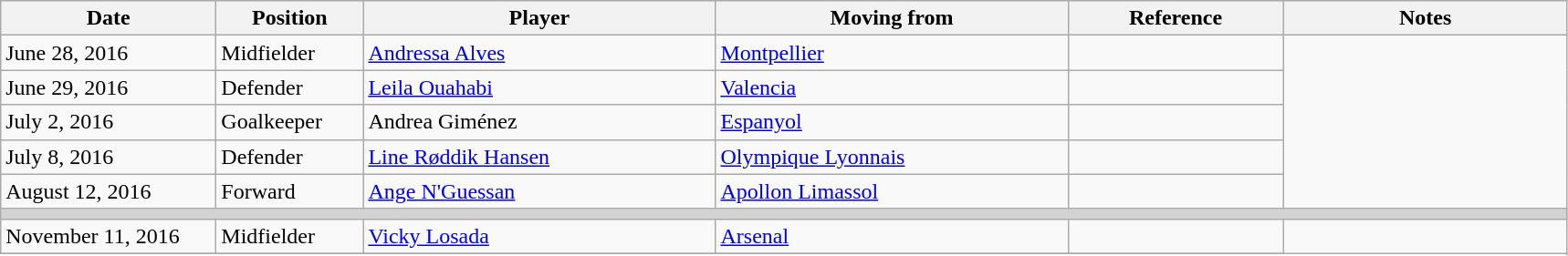<table class="wikitable">
<tr>
<th width=150px>Date</th>
<th width=100px>Position</th>
<th width=250px>Player</th>
<th width=250px>Moving from</th>
<th width=150px>Reference</th>
<th width=200px>Notes</th>
</tr>
<tr>
<td>June 28, 2016</td>
<td align=left>Midfielder</td>
<td align=left> <a href='#'>Andressa Alves</a></td>
<td align=left> <a href='#'>Montpellier</a></td>
<td align=left></td>
</tr>
<tr>
<td>June 29, 2016</td>
<td align=left>Defender</td>
<td align=left> <a href='#'>Leila Ouahabi</a></td>
<td align=left> <a href='#'>Valencia</a></td>
<td align=left></td>
</tr>
<tr>
<td>July 2, 2016</td>
<td align=left>Goalkeeper</td>
<td align=left> Andrea Giménez</td>
<td align=left> <a href='#'>Espanyol</a></td>
<td align=left></td>
</tr>
<tr>
<td>July 8, 2016</td>
<td>Defender</td>
<td> <a href='#'>Line Røddik Hansen</a></td>
<td> <a href='#'>Olympique Lyonnais</a></td>
<td></td>
</tr>
<tr>
<td>August 12, 2016</td>
<td align=left>Forward</td>
<td align=left> <a href='#'>Ange N'Guessan</a></td>
<td align=left> <a href='#'>Apollon Limassol</a></td>
<td align=left></td>
</tr>
<tr bgcolor=lightgrey>
<td colspan=6></td>
</tr>
<tr>
<td>November 11, 2016</td>
<td align=left>Midfielder</td>
<td> <a href='#'>Vicky Losada</a></td>
<td align=left> <a href='#'>Arsenal</a></td>
<td></td>
</tr>
<tr>
</tr>
</table>
